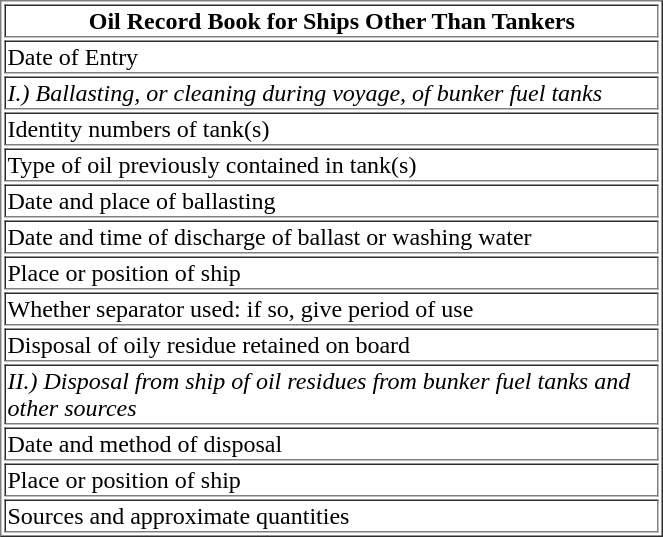<table border="1" width="35%">
<tr>
<th align="center">Oil Record Book for Ships Other Than Tankers</th>
</tr>
<tr>
<td>Date of Entry</td>
</tr>
<tr>
<td><em>I.) Ballasting, or cleaning during voyage, of bunker fuel tanks</em></td>
</tr>
<tr>
<td>Identity numbers of tank(s)</td>
</tr>
<tr>
<td>Type of oil previously contained in tank(s)</td>
</tr>
<tr>
<td>Date and place of ballasting</td>
</tr>
<tr>
<td>Date and time of discharge of ballast or washing water</td>
</tr>
<tr>
<td>Place or position of ship</td>
</tr>
<tr>
<td>Whether separator used: if so, give period of use</td>
</tr>
<tr>
<td>Disposal of oily residue retained on board</td>
</tr>
<tr>
<td><em>II.) Disposal from ship of oil residues from bunker fuel tanks and other sources</em></td>
</tr>
<tr>
<td>Date and method of disposal</td>
</tr>
<tr>
<td>Place or position of ship</td>
</tr>
<tr>
<td>Sources and approximate quantities</td>
</tr>
</table>
